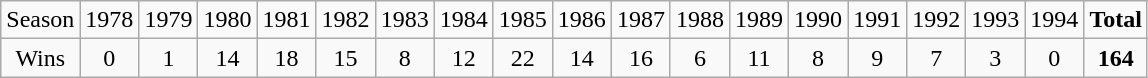<table class="wikitable sortable">
<tr>
<td>Season</td>
<td>1978</td>
<td>1979</td>
<td>1980</td>
<td>1981</td>
<td>1982</td>
<td>1983</td>
<td>1984</td>
<td>1985</td>
<td>1986</td>
<td>1987</td>
<td>1988</td>
<td>1989</td>
<td>1990</td>
<td>1991</td>
<td>1992</td>
<td>1993</td>
<td>1994</td>
<td><strong>Total</strong></td>
</tr>
<tr align=center>
<td>Wins</td>
<td>0</td>
<td>1</td>
<td>14</td>
<td>18</td>
<td>15</td>
<td>8</td>
<td>12</td>
<td>22</td>
<td>14</td>
<td>16</td>
<td>6</td>
<td>11</td>
<td>8</td>
<td>9</td>
<td>7</td>
<td>3</td>
<td>0</td>
<td><strong>164</strong></td>
</tr>
</table>
